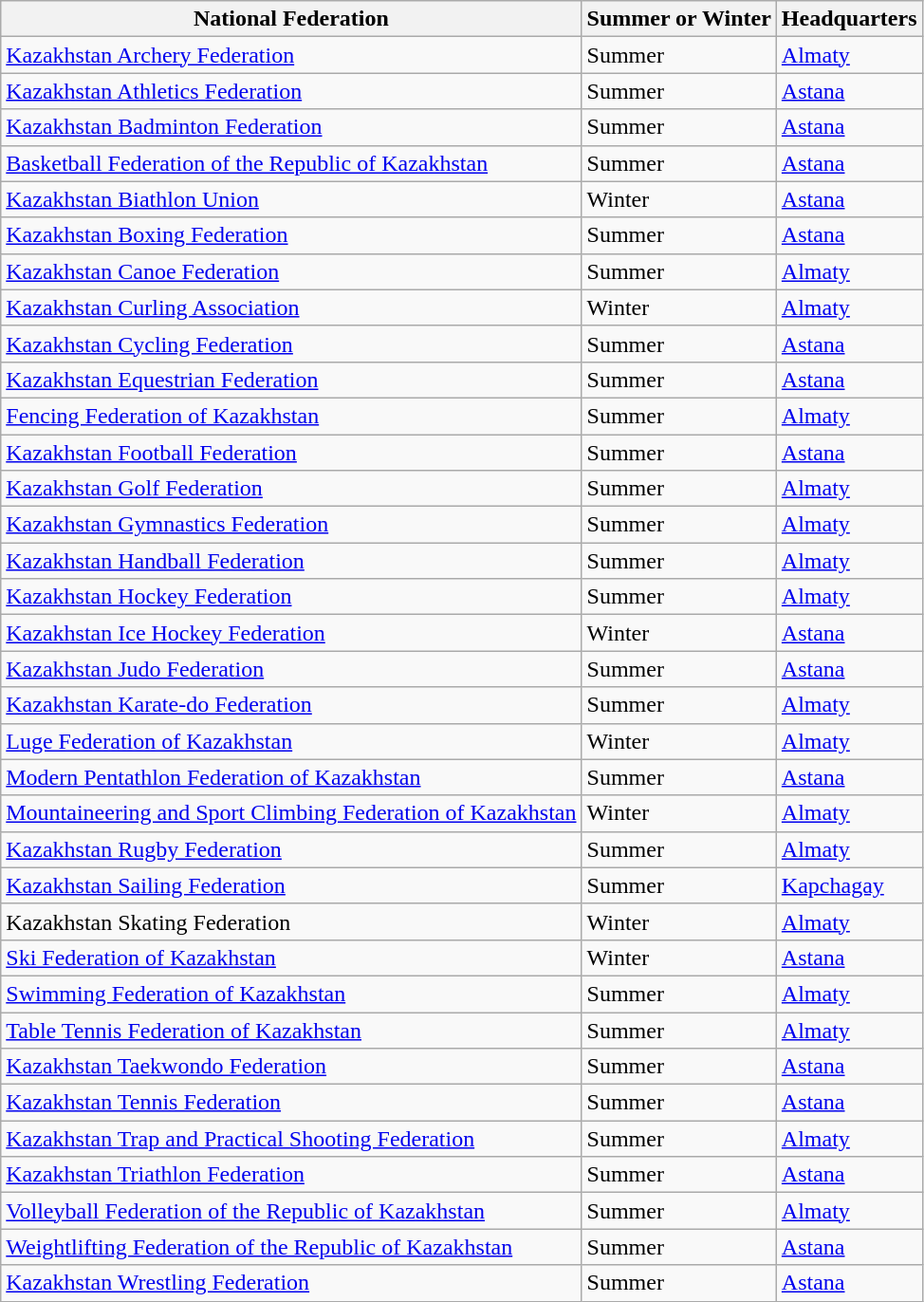<table class="wikitable sortable">
<tr>
<th>National Federation</th>
<th>Summer or Winter</th>
<th>Headquarters</th>
</tr>
<tr>
<td><a href='#'>Kazakhstan Archery Federation</a></td>
<td>Summer</td>
<td><a href='#'>Almaty</a></td>
</tr>
<tr>
<td><a href='#'>Kazakhstan Athletics Federation</a></td>
<td>Summer</td>
<td><a href='#'>Astana</a></td>
</tr>
<tr>
<td><a href='#'>Kazakhstan Badminton Federation</a></td>
<td>Summer</td>
<td><a href='#'>Astana</a></td>
</tr>
<tr>
<td><a href='#'>Basketball Federation of the Republic of Kazakhstan</a></td>
<td>Summer</td>
<td><a href='#'>Astana</a></td>
</tr>
<tr>
<td><a href='#'>Kazakhstan Biathlon Union</a></td>
<td>Winter</td>
<td><a href='#'>Astana</a></td>
</tr>
<tr>
<td><a href='#'>Kazakhstan Boxing Federation</a></td>
<td>Summer</td>
<td><a href='#'>Astana</a></td>
</tr>
<tr>
<td><a href='#'>Kazakhstan Canoe Federation</a></td>
<td>Summer</td>
<td><a href='#'>Almaty</a></td>
</tr>
<tr>
<td><a href='#'>Kazakhstan Curling Association</a></td>
<td>Winter</td>
<td><a href='#'>Almaty</a></td>
</tr>
<tr>
<td><a href='#'>Kazakhstan Cycling Federation</a></td>
<td>Summer</td>
<td><a href='#'>Astana</a></td>
</tr>
<tr>
<td><a href='#'>Kazakhstan Equestrian Federation</a></td>
<td>Summer</td>
<td><a href='#'>Astana</a></td>
</tr>
<tr>
<td><a href='#'>Fencing Federation of Kazakhstan</a></td>
<td>Summer</td>
<td><a href='#'>Almaty</a></td>
</tr>
<tr>
<td><a href='#'>Kazakhstan Football Federation</a></td>
<td>Summer</td>
<td><a href='#'>Astana</a></td>
</tr>
<tr>
<td><a href='#'>Kazakhstan Golf Federation</a></td>
<td>Summer</td>
<td><a href='#'>Almaty</a></td>
</tr>
<tr>
<td><a href='#'>Kazakhstan Gymnastics Federation</a></td>
<td>Summer</td>
<td><a href='#'>Almaty</a></td>
</tr>
<tr>
<td><a href='#'>Kazakhstan Handball Federation</a></td>
<td>Summer</td>
<td><a href='#'>Almaty</a></td>
</tr>
<tr>
<td><a href='#'>Kazakhstan Hockey Federation</a></td>
<td>Summer</td>
<td><a href='#'>Almaty</a></td>
</tr>
<tr>
<td><a href='#'>Kazakhstan Ice Hockey Federation</a></td>
<td>Winter</td>
<td><a href='#'>Astana</a></td>
</tr>
<tr>
<td><a href='#'>Kazakhstan Judo Federation</a></td>
<td>Summer</td>
<td><a href='#'>Astana</a></td>
</tr>
<tr>
<td><a href='#'>Kazakhstan Karate-do Federation</a></td>
<td>Summer</td>
<td><a href='#'>Almaty</a></td>
</tr>
<tr>
<td><a href='#'>Luge Federation of Kazakhstan</a></td>
<td>Winter</td>
<td><a href='#'>Almaty</a></td>
</tr>
<tr>
<td><a href='#'>Modern Pentathlon Federation of Kazakhstan</a></td>
<td>Summer</td>
<td><a href='#'>Astana</a></td>
</tr>
<tr>
<td><a href='#'>Mountaineering and Sport Climbing Federation of Kazakhstan</a></td>
<td>Winter</td>
<td><a href='#'>Almaty</a></td>
</tr>
<tr>
<td><a href='#'>Kazakhstan Rugby Federation</a></td>
<td>Summer</td>
<td><a href='#'>Almaty</a></td>
</tr>
<tr>
<td><a href='#'>Kazakhstan Sailing Federation</a></td>
<td>Summer</td>
<td><a href='#'>Kapchagay</a></td>
</tr>
<tr>
<td>Kazakhstan Skating Federation</td>
<td>Winter</td>
<td><a href='#'>Almaty</a></td>
</tr>
<tr>
<td><a href='#'>Ski Federation of Kazakhstan</a></td>
<td>Winter</td>
<td><a href='#'>Astana</a></td>
</tr>
<tr>
<td><a href='#'>Swimming Federation of Kazakhstan</a></td>
<td>Summer</td>
<td><a href='#'>Almaty</a></td>
</tr>
<tr>
<td><a href='#'>Table Tennis Federation of Kazakhstan</a></td>
<td>Summer</td>
<td><a href='#'>Almaty</a></td>
</tr>
<tr>
<td><a href='#'>Kazakhstan Taekwondo Federation</a></td>
<td>Summer</td>
<td><a href='#'>Astana</a></td>
</tr>
<tr>
<td><a href='#'>Kazakhstan Tennis Federation</a></td>
<td>Summer</td>
<td><a href='#'>Astana</a></td>
</tr>
<tr>
<td><a href='#'>Kazakhstan Trap and Practical Shooting Federation</a></td>
<td>Summer</td>
<td><a href='#'>Almaty</a></td>
</tr>
<tr>
<td><a href='#'>Kazakhstan Triathlon Federation</a></td>
<td>Summer</td>
<td><a href='#'>Astana</a></td>
</tr>
<tr>
<td><a href='#'>Volleyball Federation of the Republic of Kazakhstan</a></td>
<td>Summer</td>
<td><a href='#'>Almaty</a></td>
</tr>
<tr>
<td><a href='#'>Weightlifting Federation of the Republic of Kazakhstan</a></td>
<td>Summer</td>
<td><a href='#'>Astana</a></td>
</tr>
<tr>
<td><a href='#'>Kazakhstan Wrestling Federation</a></td>
<td>Summer</td>
<td><a href='#'>Astana</a></td>
</tr>
</table>
